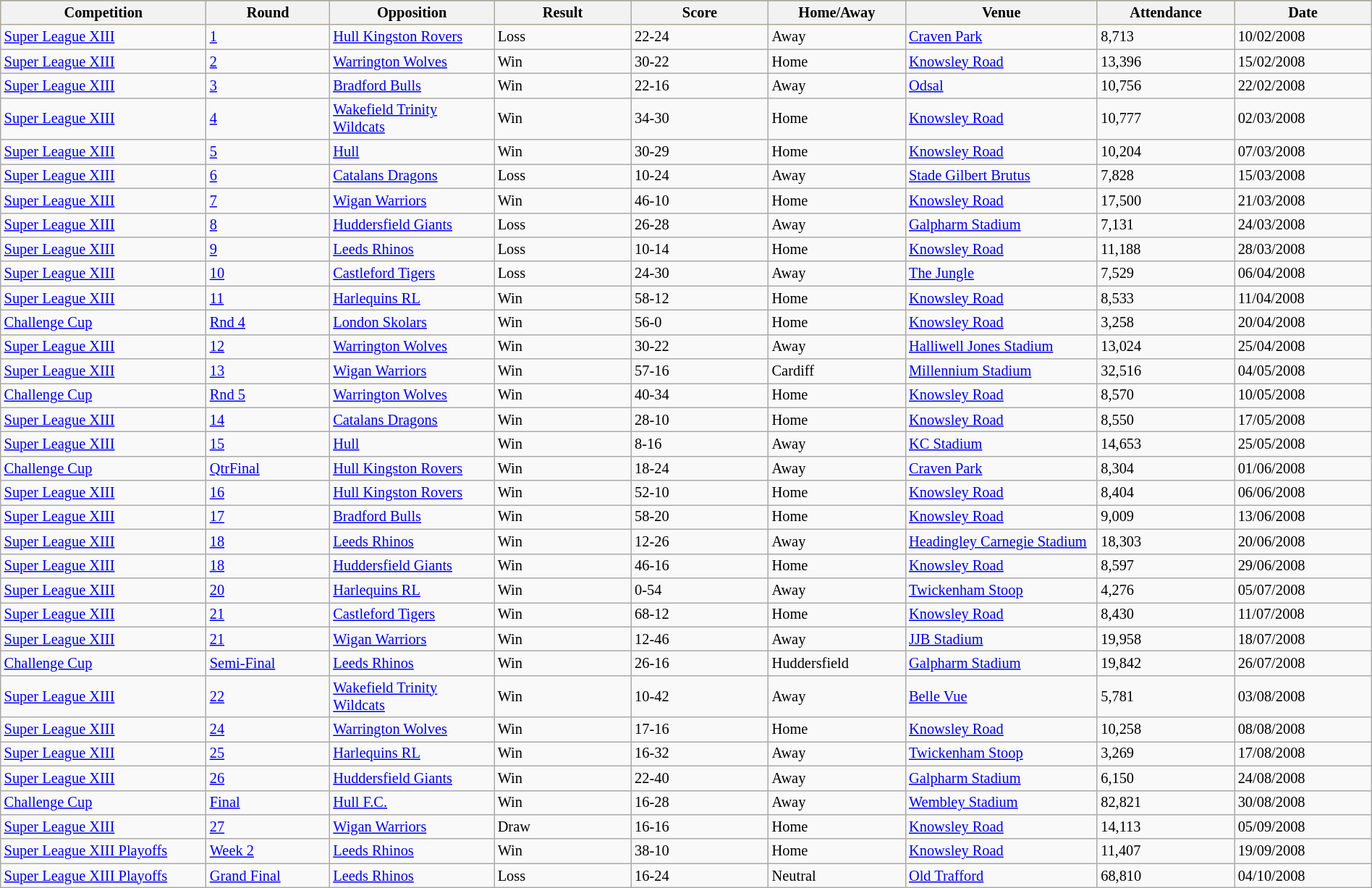<table class="wikitable sortable" width="100%" style="font-size:85%">
<tr bgcolor="#fff000">
</tr>
<tr bgcolor="#fff000">
<th width=15%>Competition</th>
<th width=9%>Round</th>
<th !width=35%>Opposition</th>
<th width=10%>Result</th>
<th width=10%>Score</th>
<th width=10%>Home/Away</th>
<th width=14%>Venue</th>
<th width=10%>Attendance</th>
<th width=10%>Date</th>
</tr>
<tr>
<td><a href='#'>Super League XIII</a></td>
<td><a href='#'>1</a></td>
<td><a href='#'>Hull Kingston Rovers</a></td>
<td>Loss</td>
<td>22-24</td>
<td>Away</td>
<td><a href='#'>Craven Park</a></td>
<td>8,713</td>
<td>10/02/2008</td>
</tr>
<tr>
<td><a href='#'>Super League XIII</a></td>
<td><a href='#'>2</a></td>
<td><a href='#'>Warrington Wolves</a></td>
<td>Win</td>
<td>30-22</td>
<td>Home</td>
<td><a href='#'>Knowsley Road</a></td>
<td>13,396</td>
<td>15/02/2008</td>
</tr>
<tr>
<td><a href='#'>Super League XIII</a></td>
<td><a href='#'>3</a></td>
<td><a href='#'>Bradford Bulls</a></td>
<td>Win</td>
<td>22-16</td>
<td>Away</td>
<td><a href='#'>Odsal</a></td>
<td>10,756</td>
<td>22/02/2008</td>
</tr>
<tr>
<td><a href='#'>Super League XIII</a></td>
<td><a href='#'>4</a></td>
<td><a href='#'>Wakefield Trinity Wildcats</a></td>
<td>Win</td>
<td>34-30</td>
<td>Home</td>
<td><a href='#'>Knowsley Road</a></td>
<td>10,777</td>
<td>02/03/2008</td>
</tr>
<tr>
<td><a href='#'>Super League XIII</a></td>
<td><a href='#'>5</a></td>
<td><a href='#'>Hull</a></td>
<td>Win</td>
<td>30-29</td>
<td>Home</td>
<td><a href='#'>Knowsley Road</a></td>
<td>10,204</td>
<td>07/03/2008</td>
</tr>
<tr>
<td><a href='#'>Super League XIII</a></td>
<td><a href='#'>6</a></td>
<td><a href='#'>Catalans Dragons</a></td>
<td>Loss</td>
<td>10-24</td>
<td>Away</td>
<td><a href='#'>Stade Gilbert Brutus</a></td>
<td>7,828</td>
<td>15/03/2008</td>
</tr>
<tr>
<td><a href='#'>Super League XIII</a></td>
<td><a href='#'>7</a></td>
<td><a href='#'>Wigan Warriors</a></td>
<td>Win</td>
<td>46-10</td>
<td>Home</td>
<td><a href='#'>Knowsley Road</a></td>
<td>17,500</td>
<td>21/03/2008</td>
</tr>
<tr>
<td><a href='#'>Super League XIII</a></td>
<td><a href='#'>8</a></td>
<td><a href='#'>Huddersfield Giants</a></td>
<td>Loss</td>
<td>26-28</td>
<td>Away</td>
<td><a href='#'>Galpharm Stadium</a></td>
<td>7,131</td>
<td>24/03/2008</td>
</tr>
<tr>
<td><a href='#'>Super League XIII</a></td>
<td><a href='#'>9</a></td>
<td><a href='#'>Leeds Rhinos</a></td>
<td>Loss</td>
<td>10-14</td>
<td>Home</td>
<td><a href='#'>Knowsley Road</a></td>
<td>11,188</td>
<td>28/03/2008</td>
</tr>
<tr>
<td><a href='#'>Super League XIII</a></td>
<td><a href='#'>10</a></td>
<td><a href='#'>Castleford Tigers</a></td>
<td>Loss</td>
<td>24-30</td>
<td>Away</td>
<td><a href='#'>The Jungle</a></td>
<td>7,529</td>
<td>06/04/2008</td>
</tr>
<tr>
<td><a href='#'>Super League XIII</a></td>
<td><a href='#'>11</a></td>
<td><a href='#'>Harlequins RL</a></td>
<td>Win</td>
<td>58-12</td>
<td>Home</td>
<td><a href='#'>Knowsley Road</a></td>
<td>8,533</td>
<td>11/04/2008</td>
</tr>
<tr>
<td><a href='#'>Challenge Cup</a></td>
<td><a href='#'>Rnd 4</a></td>
<td><a href='#'>London Skolars</a></td>
<td>Win</td>
<td>56-0</td>
<td>Home</td>
<td><a href='#'>Knowsley Road</a></td>
<td>3,258</td>
<td>20/04/2008</td>
</tr>
<tr>
<td><a href='#'>Super League XIII</a></td>
<td><a href='#'>12</a></td>
<td><a href='#'>Warrington Wolves</a></td>
<td>Win</td>
<td>30-22</td>
<td>Away</td>
<td><a href='#'>Halliwell Jones Stadium</a></td>
<td>13,024</td>
<td>25/04/2008</td>
</tr>
<tr>
<td><a href='#'>Super League XIII</a></td>
<td><a href='#'>13</a></td>
<td><a href='#'>Wigan Warriors</a></td>
<td>Win</td>
<td>57-16</td>
<td>Cardiff</td>
<td><a href='#'>Millennium Stadium</a></td>
<td>32,516</td>
<td>04/05/2008</td>
</tr>
<tr>
<td><a href='#'>Challenge Cup</a></td>
<td><a href='#'>Rnd 5</a></td>
<td><a href='#'>Warrington Wolves</a></td>
<td>Win</td>
<td>40-34</td>
<td>Home</td>
<td><a href='#'>Knowsley Road</a></td>
<td>8,570</td>
<td>10/05/2008</td>
</tr>
<tr>
<td><a href='#'>Super League XIII</a></td>
<td><a href='#'>14</a></td>
<td><a href='#'>Catalans Dragons</a></td>
<td>Win</td>
<td>28-10</td>
<td>Home</td>
<td><a href='#'>Knowsley Road</a></td>
<td>8,550</td>
<td>17/05/2008</td>
</tr>
<tr>
<td><a href='#'>Super League XIII</a></td>
<td><a href='#'>15</a></td>
<td><a href='#'>Hull</a></td>
<td>Win</td>
<td>8-16</td>
<td>Away</td>
<td><a href='#'>KC Stadium</a></td>
<td>14,653</td>
<td>25/05/2008</td>
</tr>
<tr>
<td><a href='#'>Challenge Cup</a></td>
<td><a href='#'>QtrFinal</a></td>
<td><a href='#'>Hull Kingston Rovers</a></td>
<td>Win</td>
<td>18-24</td>
<td>Away</td>
<td><a href='#'>Craven Park</a></td>
<td>8,304</td>
<td>01/06/2008</td>
</tr>
<tr>
<td><a href='#'>Super League XIII</a></td>
<td><a href='#'>16</a></td>
<td><a href='#'>Hull Kingston Rovers</a></td>
<td>Win</td>
<td>52-10</td>
<td>Home</td>
<td><a href='#'>Knowsley Road</a></td>
<td>8,404</td>
<td>06/06/2008</td>
</tr>
<tr>
<td><a href='#'>Super League XIII</a></td>
<td><a href='#'>17</a></td>
<td><a href='#'>Bradford Bulls</a></td>
<td>Win</td>
<td>58-20</td>
<td>Home</td>
<td><a href='#'>Knowsley Road</a></td>
<td>9,009</td>
<td>13/06/2008</td>
</tr>
<tr>
<td><a href='#'>Super League XIII</a></td>
<td><a href='#'>18</a></td>
<td><a href='#'>Leeds Rhinos</a></td>
<td>Win</td>
<td>12-26</td>
<td>Away</td>
<td><a href='#'>Headingley Carnegie Stadium</a></td>
<td>18,303</td>
<td>20/06/2008</td>
</tr>
<tr>
<td><a href='#'>Super League XIII</a></td>
<td><a href='#'>18</a></td>
<td><a href='#'>Huddersfield Giants</a></td>
<td>Win</td>
<td>46-16</td>
<td>Home</td>
<td><a href='#'>Knowsley Road</a></td>
<td>8,597</td>
<td>29/06/2008</td>
</tr>
<tr>
<td><a href='#'>Super League XIII</a></td>
<td><a href='#'>20</a></td>
<td><a href='#'>Harlequins RL</a></td>
<td>Win</td>
<td>0-54</td>
<td>Away</td>
<td><a href='#'>Twickenham Stoop</a></td>
<td>4,276</td>
<td>05/07/2008</td>
</tr>
<tr>
<td><a href='#'>Super League XIII</a></td>
<td><a href='#'>21</a></td>
<td><a href='#'>Castleford Tigers</a></td>
<td>Win</td>
<td>68-12</td>
<td>Home</td>
<td><a href='#'>Knowsley Road</a></td>
<td>8,430</td>
<td>11/07/2008</td>
</tr>
<tr>
<td><a href='#'>Super League XIII</a></td>
<td><a href='#'>21</a></td>
<td><a href='#'>Wigan Warriors</a></td>
<td>Win</td>
<td>12-46</td>
<td>Away</td>
<td><a href='#'>JJB Stadium</a></td>
<td>19,958</td>
<td>18/07/2008</td>
</tr>
<tr>
<td><a href='#'>Challenge Cup</a></td>
<td><a href='#'>Semi-Final</a></td>
<td><a href='#'>Leeds Rhinos</a></td>
<td>Win</td>
<td>26-16</td>
<td>Huddersfield</td>
<td><a href='#'>Galpharm Stadium</a></td>
<td>19,842</td>
<td>26/07/2008</td>
</tr>
<tr>
<td><a href='#'>Super League XIII</a></td>
<td><a href='#'>22</a></td>
<td><a href='#'>Wakefield Trinity Wildcats</a></td>
<td>Win</td>
<td>10-42</td>
<td>Away</td>
<td><a href='#'>Belle Vue</a></td>
<td>5,781</td>
<td>03/08/2008</td>
</tr>
<tr>
<td><a href='#'>Super League XIII</a></td>
<td><a href='#'>24</a></td>
<td><a href='#'>Warrington Wolves</a></td>
<td>Win</td>
<td>17-16</td>
<td>Home</td>
<td><a href='#'>Knowsley Road</a></td>
<td>10,258</td>
<td>08/08/2008</td>
</tr>
<tr>
<td><a href='#'>Super League XIII</a></td>
<td><a href='#'>25</a></td>
<td><a href='#'>Harlequins RL</a></td>
<td>Win</td>
<td>16-32</td>
<td>Away</td>
<td><a href='#'>Twickenham Stoop</a></td>
<td>3,269</td>
<td>17/08/2008</td>
</tr>
<tr>
<td><a href='#'>Super League XIII</a></td>
<td><a href='#'>26</a></td>
<td><a href='#'>Huddersfield Giants</a></td>
<td>Win</td>
<td>22-40</td>
<td>Away</td>
<td><a href='#'>Galpharm Stadium</a></td>
<td>6,150</td>
<td>24/08/2008</td>
</tr>
<tr>
<td><a href='#'>Challenge Cup</a></td>
<td><a href='#'>Final</a></td>
<td><a href='#'>Hull F.C.</a></td>
<td>Win</td>
<td>16-28</td>
<td>Away</td>
<td><a href='#'>Wembley Stadium</a></td>
<td>82,821</td>
<td>30/08/2008</td>
</tr>
<tr>
<td><a href='#'>Super League XIII</a></td>
<td><a href='#'>27</a></td>
<td><a href='#'>Wigan Warriors</a></td>
<td>Draw</td>
<td>16-16</td>
<td>Home</td>
<td><a href='#'>Knowsley Road</a></td>
<td>14,113</td>
<td>05/09/2008</td>
</tr>
<tr>
<td><a href='#'> Super League XIII Playoffs</a></td>
<td><a href='#'>Week 2</a></td>
<td><a href='#'>Leeds Rhinos</a></td>
<td>Win</td>
<td>38-10</td>
<td>Home</td>
<td><a href='#'>Knowsley Road</a></td>
<td>11,407</td>
<td>19/09/2008</td>
</tr>
<tr>
<td><a href='#'> Super League XIII Playoffs</a></td>
<td><a href='#'>Grand Final</a></td>
<td><a href='#'>Leeds Rhinos</a></td>
<td>Loss</td>
<td>16-24</td>
<td>Neutral</td>
<td><a href='#'>Old Trafford</a></td>
<td>68,810</td>
<td>04/10/2008</td>
</tr>
</table>
